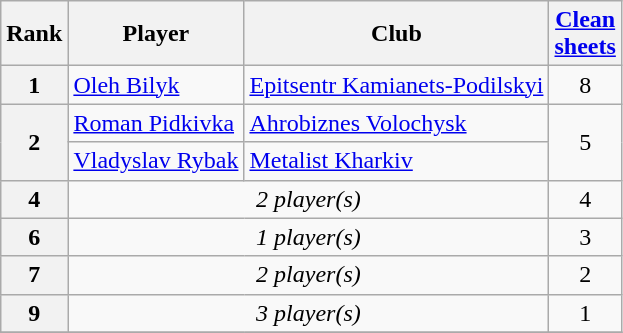<table class="wikitable" style="text-align:center">
<tr>
<th>Rank</th>
<th>Player</th>
<th>Club</th>
<th><a href='#'>Clean<br>sheets</a></th>
</tr>
<tr>
<th rowspan=1>1</th>
<td align="left"><a href='#'>Oleh Bilyk</a></td>
<td align="left"><a href='#'>Epitsentr Kamianets-Podilskyi</a></td>
<td rowspan=1>8</td>
</tr>
<tr>
<th rowspan=2>2</th>
<td align="left"><a href='#'>Roman Pidkivka</a></td>
<td align="left"><a href='#'>Ahrobiznes Volochysk</a></td>
<td rowspan=2>5</td>
</tr>
<tr>
<td align="left"><a href='#'>Vladyslav Rybak</a></td>
<td align="left"><a href='#'>Metalist Kharkiv</a></td>
</tr>
<tr>
<th align=center>4</th>
<td colspan=2 align=center><em>2 player(s)</em></td>
<td align=center>4</td>
</tr>
<tr>
<th align=center>6</th>
<td colspan=2 align=center><em>1 player(s)</em></td>
<td align=center>3</td>
</tr>
<tr>
<th align=center>7</th>
<td colspan=2 align=center><em>2 player(s)</em></td>
<td align=center>2</td>
</tr>
<tr>
<th align=center>9</th>
<td colspan=2 align=center><em>3 player(s)</em></td>
<td align=center>1</td>
</tr>
<tr>
</tr>
</table>
